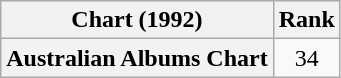<table class="wikitable plainrowheaders" style="text-align:center">
<tr>
<th scope="col">Chart (1992)</th>
<th scope="col">Rank</th>
</tr>
<tr>
<th scope="row">Australian Albums Chart</th>
<td>34</td>
</tr>
</table>
